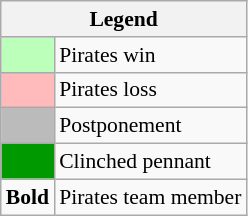<table class="wikitable" style="font-size:90%">
<tr>
<th colspan="2">Legend</th>
</tr>
<tr>
<td style="background:#bfb;"> </td>
<td>Pirates win</td>
</tr>
<tr>
<td style="background:#fbb;"> </td>
<td>Pirates loss</td>
</tr>
<tr>
<td style="background:#bbb;"> </td>
<td>Postponement</td>
</tr>
<tr>
<td style="background:#090;"> </td>
<td>Clinched pennant</td>
</tr>
<tr>
<td><strong>Bold</strong></td>
<td>Pirates team member</td>
</tr>
</table>
